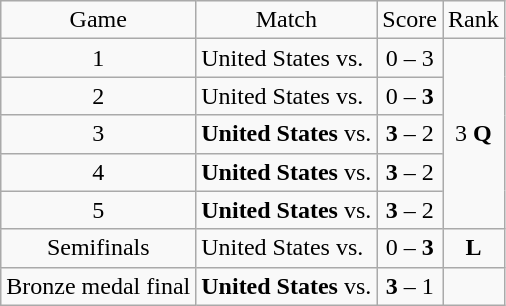<table class="wikitable">
<tr>
<td style="text-align:center;">Game</td>
<td style="text-align:center;">Match</td>
<td style="text-align:center;">Score</td>
<td style="text-align:center;">Rank</td>
</tr>
<tr>
<td style="text-align:center;">1</td>
<td>United States vs. <strong></strong></td>
<td style="text-align:center;">0 – 3</td>
<td rowspan="5" style="text-align:center;">3 <strong>Q</strong></td>
</tr>
<tr>
<td style="text-align:center;">2</td>
<td>United States vs. <strong></strong></td>
<td style="text-align:center;">0 – <strong>3</strong></td>
</tr>
<tr>
<td style="text-align:center;">3</td>
<td><strong>United States</strong> vs. </td>
<td style="text-align:center;"><strong>3</strong> – 2</td>
</tr>
<tr>
<td style="text-align:center;">4</td>
<td><strong>United States</strong> vs. </td>
<td style="text-align:center;"><strong>3</strong> – 2</td>
</tr>
<tr>
<td style="text-align:center;">5</td>
<td><strong>United States</strong> vs. </td>
<td style="text-align:center;"><strong>3</strong> – 2</td>
</tr>
<tr>
<td style="text-align:center;">Semifinals</td>
<td>United States vs. <strong></strong></td>
<td style="text-align:center;">0 – <strong>3</strong></td>
<td style="text-align:center;"><strong>L</strong></td>
</tr>
<tr>
<td style="text-align:center;">Bronze medal final</td>
<td><strong>United States</strong> vs. </td>
<td style="text-align:center;"><strong>3</strong> – 1</td>
<td style="text-align:center;"></td>
</tr>
</table>
